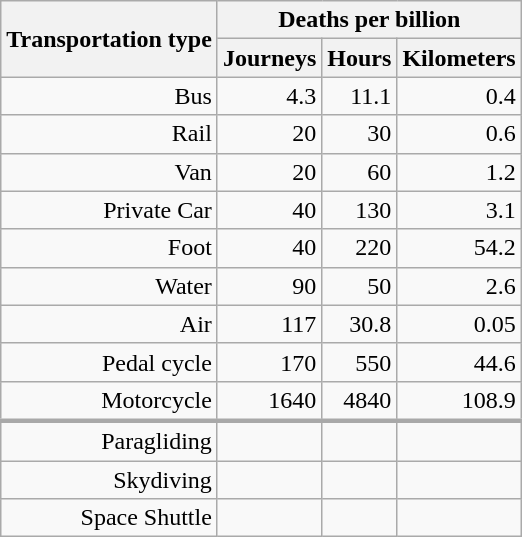<table class="wikitable sortable" style="text-align: right;">
<tr>
<th rowspan=2>Transportation type</th>
<th colspan=3>Deaths per billion</th>
</tr>
<tr>
<th>Journeys</th>
<th>Hours</th>
<th>Kilometers</th>
</tr>
<tr>
<td>Bus</td>
<td>4.3</td>
<td>11.1</td>
<td>0.4</td>
</tr>
<tr>
<td>Rail</td>
<td>20</td>
<td>30</td>
<td>0.6</td>
</tr>
<tr>
<td>Van</td>
<td>20</td>
<td>60</td>
<td>1.2</td>
</tr>
<tr>
<td>Private Car</td>
<td>40</td>
<td>130</td>
<td>3.1</td>
</tr>
<tr>
<td>Foot</td>
<td>40</td>
<td>220</td>
<td>54.2</td>
</tr>
<tr>
<td>Water</td>
<td>90</td>
<td>50</td>
<td>2.6</td>
</tr>
<tr>
<td>Air</td>
<td>117</td>
<td>30.8</td>
<td>0.05</td>
</tr>
<tr>
<td>Pedal cycle</td>
<td>170</td>
<td>550</td>
<td>44.6</td>
</tr>
<tr>
<td>Motorcycle</td>
<td>1640</td>
<td>4840</td>
<td>108.9</td>
</tr>
<tr style="border-top: 3px solid darkgray;">
<td>Paragliding</td>
<td></td>
<td></td>
<td></td>
</tr>
<tr>
<td>Skydiving</td>
<td></td>
<td></td>
<td></td>
</tr>
<tr>
<td>Space Shuttle</td>
<td></td>
<td></td>
<td></td>
</tr>
</table>
